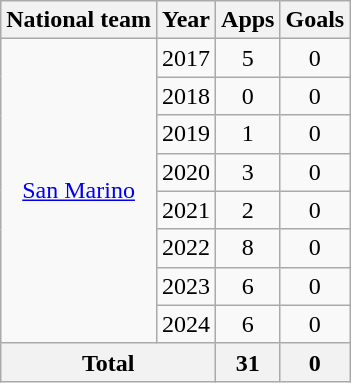<table class="wikitable" style="text-align:center">
<tr>
<th>National team</th>
<th>Year</th>
<th>Apps</th>
<th>Goals</th>
</tr>
<tr>
<td rowspan="8"><a href='#'>San Marino</a></td>
<td>2017</td>
<td>5</td>
<td>0</td>
</tr>
<tr>
<td>2018</td>
<td>0</td>
<td>0</td>
</tr>
<tr>
<td>2019</td>
<td>1</td>
<td>0</td>
</tr>
<tr>
<td>2020</td>
<td>3</td>
<td>0</td>
</tr>
<tr>
<td>2021</td>
<td>2</td>
<td>0</td>
</tr>
<tr>
<td>2022</td>
<td>8</td>
<td>0</td>
</tr>
<tr>
<td>2023</td>
<td>6</td>
<td>0</td>
</tr>
<tr>
<td>2024</td>
<td>6</td>
<td>0</td>
</tr>
<tr>
<th colspan=2>Total</th>
<th>31</th>
<th>0</th>
</tr>
</table>
